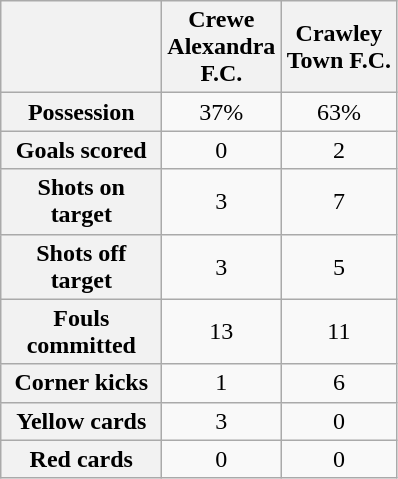<table class="wikitable plainrowheaders" style="text-align: center">
<tr>
<th scope="col" width=100></th>
<th scope="col" width=70>Crewe Alexandra F.C.</th>
<th scope="col" width=70>Crawley Town F.C.</th>
</tr>
<tr>
<th scope="row">Possession</th>
<td>37%</td>
<td>63%</td>
</tr>
<tr>
<th scope="row">Goals scored</th>
<td>0</td>
<td>2</td>
</tr>
<tr>
<th scope="row">Shots on target</th>
<td>3</td>
<td>7</td>
</tr>
<tr>
<th scope="row">Shots off target</th>
<td>3</td>
<td>5</td>
</tr>
<tr>
<th scope="row">Fouls committed</th>
<td>13</td>
<td>11</td>
</tr>
<tr>
<th scope="row">Corner kicks</th>
<td>1</td>
<td>6</td>
</tr>
<tr>
<th scope="row">Yellow cards</th>
<td>3</td>
<td>0</td>
</tr>
<tr>
<th scope="row">Red cards</th>
<td>0</td>
<td>0</td>
</tr>
</table>
